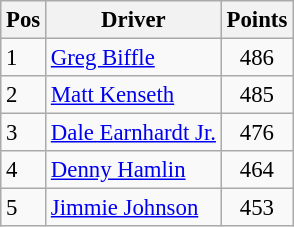<table class="sortable wikitable " style="font-size: 95%;">
<tr>
<th>Pos</th>
<th>Driver</th>
<th>Points</th>
</tr>
<tr>
<td>1</td>
<td><a href='#'>Greg Biffle</a></td>
<td style="text-align:center;">486</td>
</tr>
<tr>
<td>2</td>
<td><a href='#'>Matt Kenseth</a></td>
<td style="text-align:center;">485</td>
</tr>
<tr>
<td>3</td>
<td><a href='#'>Dale Earnhardt Jr.</a></td>
<td style="text-align:center;">476</td>
</tr>
<tr>
<td>4</td>
<td><a href='#'>Denny Hamlin</a></td>
<td style="text-align:center;">464</td>
</tr>
<tr>
<td>5</td>
<td><a href='#'>Jimmie Johnson</a></td>
<td style="text-align:center;">453</td>
</tr>
</table>
